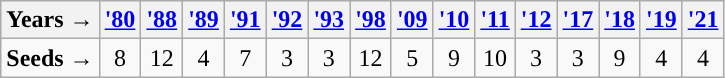<table class="wikitable" style="text-align:center">
<tr>
<th>Years →</th>
<th><a href='#'>'80</a></th>
<th><a href='#'>'88</a></th>
<th><a href='#'>'89</a></th>
<th><a href='#'>'91</a></th>
<th><a href='#'>'92</a></th>
<th><a href='#'>'93</a></th>
<th><a href='#'>'98</a></th>
<th><a href='#'>'09</a></th>
<th><a href='#'>'10</a></th>
<th><a href='#'>'11</a></th>
<th><a href='#'>'12</a></th>
<th><a href='#'>'17</a></th>
<th><a href='#'>'18</a></th>
<th><a href='#'>'19</a></th>
<th><a href='#'>'21</a></th>
</tr>
<tr align=center>
<td><strong>Seeds →</strong></td>
<td>8</td>
<td>12</td>
<td>4</td>
<td>7</td>
<td>3</td>
<td>3</td>
<td>12</td>
<td>5</td>
<td>9</td>
<td>10</td>
<td>3</td>
<td>3</td>
<td>9</td>
<td>4</td>
<td>4</td>
</tr>
</table>
